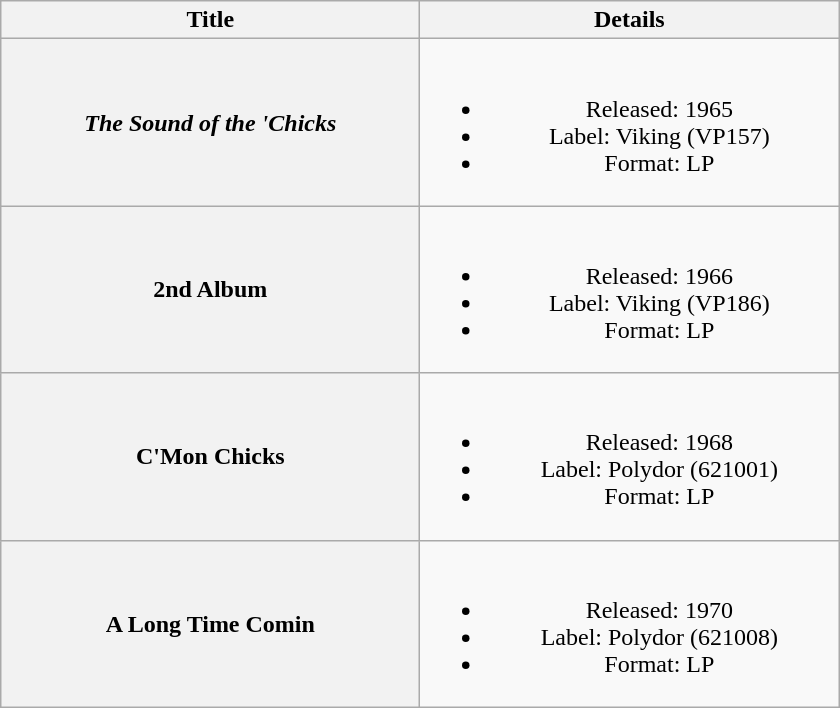<table class="wikitable plainrowheaders" style="text-align:center;" border="1">
<tr>
<th scope="col" style="width:17em;">Title</th>
<th scope="col" style="width:17em;">Details</th>
</tr>
<tr>
<th scope="row"><em>The Sound of the 'Chicks<strong></th>
<td><br><ul><li>Released: 1965</li><li>Label: Viking	(VP157)</li><li>Format: LP</li></ul></td>
</tr>
<tr>
<th scope="row"></em>2nd Album<em></th>
<td><br><ul><li>Released: 1966</li><li>Label: Viking	(VP186)</li><li>Format: LP</li></ul></td>
</tr>
<tr>
<th scope="row"></em>C'Mon Chicks<em></th>
<td><br><ul><li>Released: 1968</li><li>Label: Polydor (621001)</li><li>Format: LP</li></ul></td>
</tr>
<tr>
<th scope="row"></em>A Long Time Comin</strong></th>
<td><br><ul><li>Released: 1970</li><li>Label: Polydor (621008)</li><li>Format: LP</li></ul></td>
</tr>
</table>
